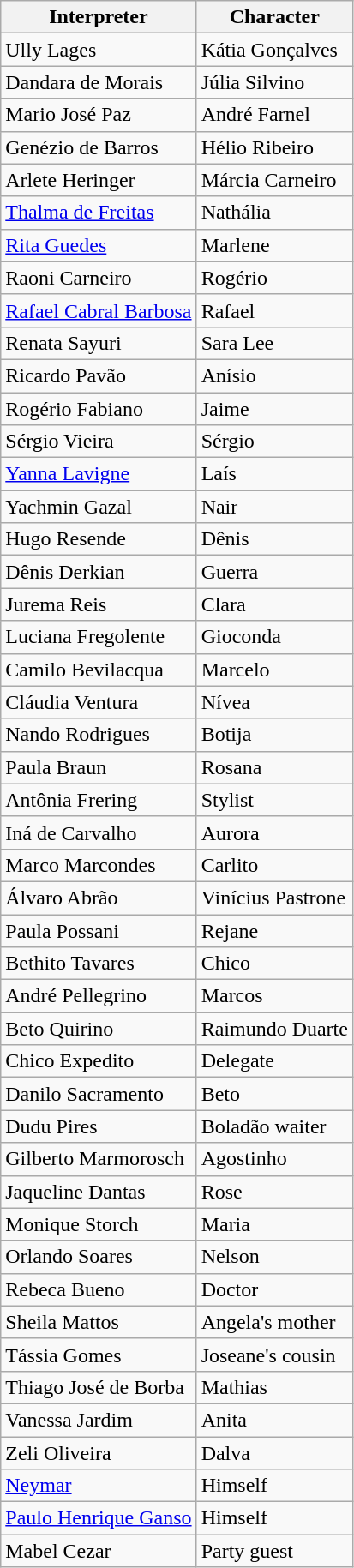<table class="wikitable">
<tr>
<th>Interpreter</th>
<th>Character</th>
</tr>
<tr>
<td>Ully Lages</td>
<td>Kátia Gonçalves</td>
</tr>
<tr>
<td>Dandara de Morais</td>
<td>Júlia Silvino</td>
</tr>
<tr>
<td>Mario José Paz</td>
<td>André Farnel</td>
</tr>
<tr>
<td>Genézio de Barros</td>
<td>Hélio Ribeiro</td>
</tr>
<tr>
<td>Arlete Heringer</td>
<td>Márcia Carneiro</td>
</tr>
<tr>
<td><a href='#'>Thalma de Freitas</a></td>
<td>Nathália</td>
</tr>
<tr>
<td><a href='#'>Rita Guedes</a></td>
<td>Marlene</td>
</tr>
<tr>
<td>Raoni Carneiro</td>
<td>Rogério</td>
</tr>
<tr>
<td><a href='#'>Rafael Cabral Barbosa</a></td>
<td>Rafael</td>
</tr>
<tr>
<td>Renata Sayuri</td>
<td>Sara Lee</td>
</tr>
<tr>
<td>Ricardo Pavão</td>
<td>Anísio</td>
</tr>
<tr>
<td>Rogério Fabiano</td>
<td>Jaime</td>
</tr>
<tr>
<td>Sérgio Vieira</td>
<td>Sérgio</td>
</tr>
<tr>
<td><a href='#'>Yanna Lavigne</a></td>
<td>Laís</td>
</tr>
<tr>
<td>Yachmin Gazal</td>
<td>Nair</td>
</tr>
<tr>
<td>Hugo Resende</td>
<td>Dênis</td>
</tr>
<tr>
<td>Dênis Derkian</td>
<td>Guerra</td>
</tr>
<tr>
<td>Jurema Reis</td>
<td>Clara</td>
</tr>
<tr>
<td>Luciana Fregolente</td>
<td>Gioconda</td>
</tr>
<tr>
<td>Camilo Bevilacqua</td>
<td>Marcelo</td>
</tr>
<tr>
<td>Cláudia Ventura</td>
<td>Nívea</td>
</tr>
<tr>
<td>Nando Rodrigues</td>
<td>Botija</td>
</tr>
<tr>
<td>Paula Braun</td>
<td>Rosana</td>
</tr>
<tr>
<td>Antônia Frering</td>
<td>Stylist</td>
</tr>
<tr>
<td>Iná de Carvalho</td>
<td>Aurora</td>
</tr>
<tr>
<td>Marco Marcondes</td>
<td>Carlito</td>
</tr>
<tr>
<td>Álvaro Abrão</td>
<td>Vinícius Pastrone</td>
</tr>
<tr>
<td>Paula Possani</td>
<td>Rejane</td>
</tr>
<tr>
<td>Bethito Tavares</td>
<td>Chico</td>
</tr>
<tr>
<td>André Pellegrino</td>
<td>Marcos</td>
</tr>
<tr>
<td>Beto Quirino</td>
<td>Raimundo Duarte</td>
</tr>
<tr>
<td>Chico Expedito</td>
<td>Delegate</td>
</tr>
<tr>
<td>Danilo Sacramento</td>
<td>Beto</td>
</tr>
<tr>
<td>Dudu Pires</td>
<td>Boladão waiter</td>
</tr>
<tr>
<td>Gilberto Marmorosch</td>
<td>Agostinho</td>
</tr>
<tr>
<td>Jaqueline Dantas</td>
<td>Rose</td>
</tr>
<tr>
<td>Monique Storch</td>
<td>Maria</td>
</tr>
<tr>
<td>Orlando Soares</td>
<td>Nelson</td>
</tr>
<tr>
<td>Rebeca Bueno</td>
<td>Doctor</td>
</tr>
<tr>
<td>Sheila Mattos</td>
<td>Angela's mother</td>
</tr>
<tr>
<td>Tássia Gomes</td>
<td>Joseane's cousin</td>
</tr>
<tr>
<td>Thiago José de Borba</td>
<td>Mathias</td>
</tr>
<tr>
<td>Vanessa Jardim</td>
<td>Anita</td>
</tr>
<tr>
<td>Zeli Oliveira</td>
<td>Dalva</td>
</tr>
<tr>
<td><a href='#'>Neymar</a></td>
<td>Himself</td>
</tr>
<tr>
<td><a href='#'>Paulo Henrique Ganso</a></td>
<td>Himself</td>
</tr>
<tr>
<td>Mabel Cezar</td>
<td>Party guest</td>
</tr>
</table>
